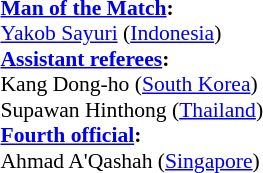<table width=50% style="font-size:90%;">
<tr>
<td><br><strong><a href='#'>Man of the Match</a>:</strong>	
<br><a href='#'>Yakob Sayuri</a> (<a href='#'>Indonesia</a>)<br><strong><a href='#'>Assistant referees</a>:</strong>
<br>Kang Dong-ho (<a href='#'>South Korea</a>)
<br>Supawan Hinthong (<a href='#'>Thailand</a>)
<br><strong><a href='#'>Fourth official</a>:</strong>
<br>Ahmad A'Qashah (<a href='#'>Singapore</a>)</td>
</tr>
</table>
